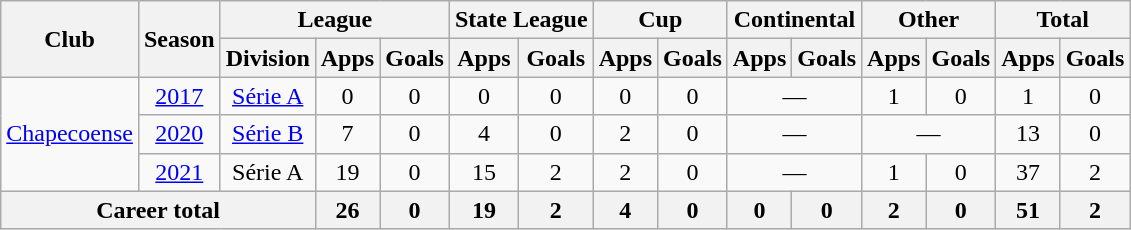<table class="wikitable" style="text-align: center;">
<tr>
<th rowspan="2">Club</th>
<th rowspan="2">Season</th>
<th colspan="3">League</th>
<th colspan="2">State League</th>
<th colspan="2">Cup</th>
<th colspan="2">Continental</th>
<th colspan="2">Other</th>
<th colspan="2">Total</th>
</tr>
<tr>
<th>Division</th>
<th>Apps</th>
<th>Goals</th>
<th>Apps</th>
<th>Goals</th>
<th>Apps</th>
<th>Goals</th>
<th>Apps</th>
<th>Goals</th>
<th>Apps</th>
<th>Goals</th>
<th>Apps</th>
<th>Goals</th>
</tr>
<tr>
<td rowspan="3" valign="center"><a href='#'>Chapecoense</a></td>
<td><a href='#'>2017</a></td>
<td><a href='#'>Série A</a></td>
<td>0</td>
<td>0</td>
<td>0</td>
<td>0</td>
<td>0</td>
<td>0</td>
<td colspan="2">—</td>
<td>1</td>
<td>0</td>
<td>1</td>
<td>0</td>
</tr>
<tr>
<td><a href='#'>2020</a></td>
<td><a href='#'>Série B</a></td>
<td>7</td>
<td>0</td>
<td>4</td>
<td>0</td>
<td>2</td>
<td>0</td>
<td colspan="2">—</td>
<td colspan="2">—</td>
<td>13</td>
<td>0</td>
</tr>
<tr>
<td><a href='#'>2021</a></td>
<td>Série A</td>
<td>19</td>
<td>0</td>
<td>15</td>
<td>2</td>
<td>2</td>
<td>0</td>
<td colspan="2">—</td>
<td>1</td>
<td>0</td>
<td>37</td>
<td>2</td>
</tr>
<tr>
<th colspan="3"><strong>Career total</strong></th>
<th>26</th>
<th>0</th>
<th>19</th>
<th>2</th>
<th>4</th>
<th>0</th>
<th>0</th>
<th>0</th>
<th>2</th>
<th>0</th>
<th>51</th>
<th>2</th>
</tr>
</table>
